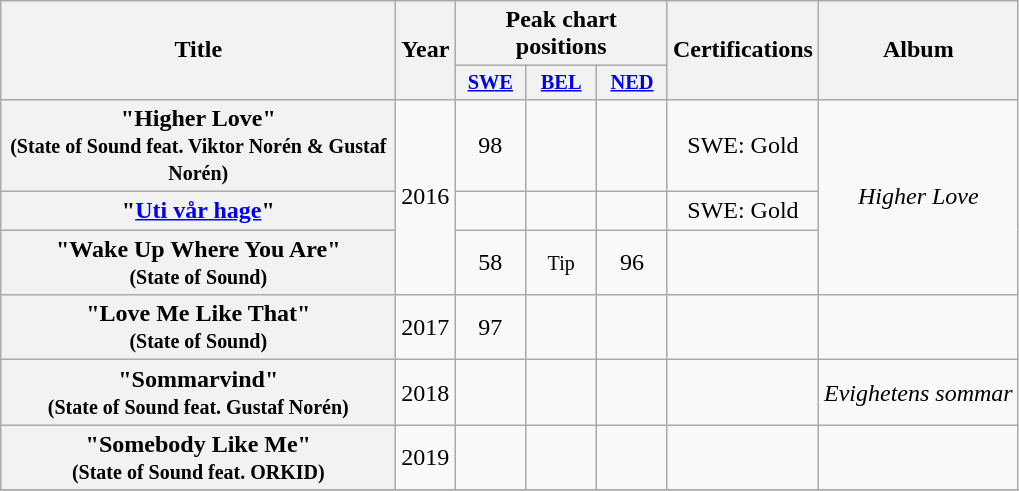<table class="wikitable plainrowheaders" style="text-align:center;">
<tr>
<th scope="col" rowspan="2" style="width:16em;">Title</th>
<th scope="col" rowspan="2" style="width:1em;">Year</th>
<th scope="col" colspan="3">Peak chart positions</th>
<th scope="col" rowspan="2">Certifications</th>
<th scope="col" rowspan="2">Album</th>
</tr>
<tr>
<th scope="col" style="width:3em;font-size:85%;"><a href='#'>SWE</a><br></th>
<th scope="col" style="width:3em;font-size:85%;"><a href='#'>BEL</a><br></th>
<th scope="col" style="width:3em;font-size:85%;"><a href='#'>NED</a><br></th>
</tr>
<tr>
<th scope="row">"Higher Love"<br><small>(State of Sound feat. Viktor Norén & Gustaf Norén)</small></th>
<td rowspan=3>2016</td>
<td>98<br></td>
<td></td>
<td></td>
<td>SWE: Gold</td>
<td rowspan=3><em>Higher Love</em></td>
</tr>
<tr>
<th scope="row">"<a href='#'>Uti vår hage</a>"</th>
<td></td>
<td></td>
<td></td>
<td>SWE: Gold</td>
</tr>
<tr>
<th scope="row">"Wake Up Where You Are"<br><small>(State of Sound)</small></th>
<td>58<br></td>
<td><small>Tip</small></td>
<td>96<br></td>
<td></td>
</tr>
<tr>
<th scope="row">"Love Me Like That"<br><small>(State of Sound)</small></th>
<td>2017</td>
<td>97<br></td>
<td></td>
<td></td>
<td></td>
<td></td>
</tr>
<tr>
<th scope="row">"Sommarvind"<br><small>(State of Sound feat. Gustaf Norén)</small></th>
<td>2018</td>
<td></td>
<td></td>
<td></td>
<td></td>
<td><em>Evighetens sommar</em></td>
</tr>
<tr>
<th scope="row">"Somebody Like Me"<br><small>(State of Sound feat. ORKID)</small></th>
<td>2019</td>
<td></td>
<td></td>
<td></td>
<td></td>
<td></td>
</tr>
<tr>
</tr>
</table>
